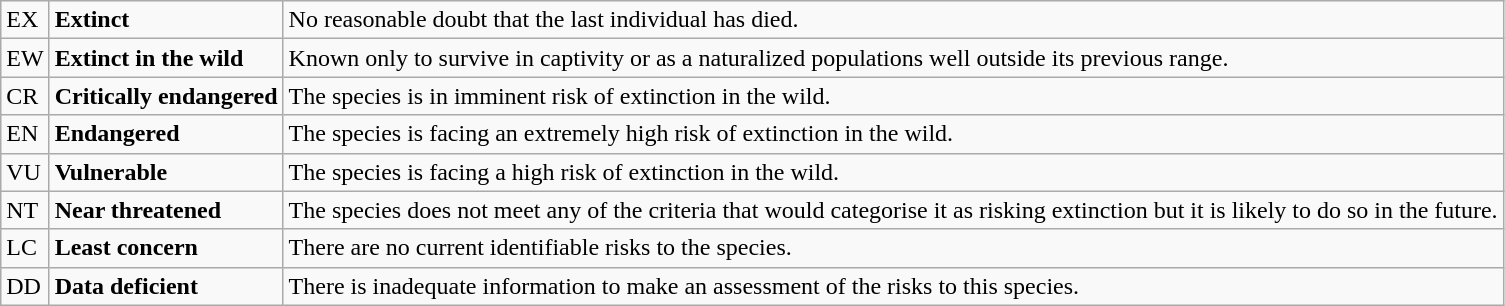<table class="wikitable" style="text-align:left">
<tr>
<td>EX</td>
<td><strong>Extinct</strong></td>
<td>No reasonable doubt that the last individual has died.</td>
</tr>
<tr>
<td>EW</td>
<td><strong>Extinct in the wild</strong></td>
<td>Known only to survive in captivity or as a naturalized populations well outside its previous range.</td>
</tr>
<tr>
<td>CR</td>
<td><strong>Critically endangered</strong></td>
<td>The species is in imminent risk of extinction in the wild.</td>
</tr>
<tr>
<td>EN</td>
<td><strong>Endangered</strong></td>
<td>The species is facing an extremely high risk of extinction in the wild.</td>
</tr>
<tr>
<td>VU</td>
<td><strong>Vulnerable</strong></td>
<td>The species is facing a high risk of extinction in the wild.</td>
</tr>
<tr>
<td>NT</td>
<td><strong>Near threatened</strong></td>
<td>The species does not meet any of the criteria that would categorise it as risking extinction but it is likely to do so in the future.</td>
</tr>
<tr>
<td>LC</td>
<td><strong>Least concern</strong></td>
<td>There are no current identifiable risks to the species.</td>
</tr>
<tr>
<td>DD</td>
<td><strong>Data deficient</strong></td>
<td>There is inadequate information to make an assessment of the risks to this species.</td>
</tr>
</table>
